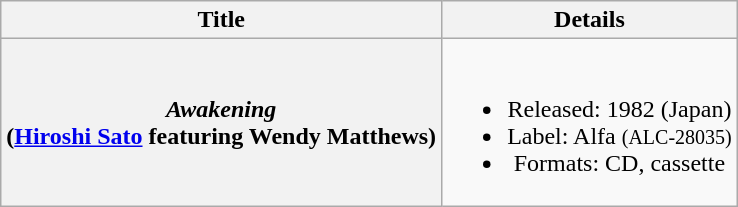<table class="wikitable plainrowheaders" style="text-align:center;" border="1">
<tr>
<th>Title</th>
<th>Details</th>
</tr>
<tr>
<th scope="row"><em>Awakening</em> <br> (<a href='#'>Hiroshi Sato</a> featuring Wendy Matthews)</th>
<td><br><ul><li>Released: 1982 (Japan)</li><li>Label: Alfa <small>(ALC-28035)</small></li><li>Formats: CD, cassette</li></ul></td>
</tr>
</table>
